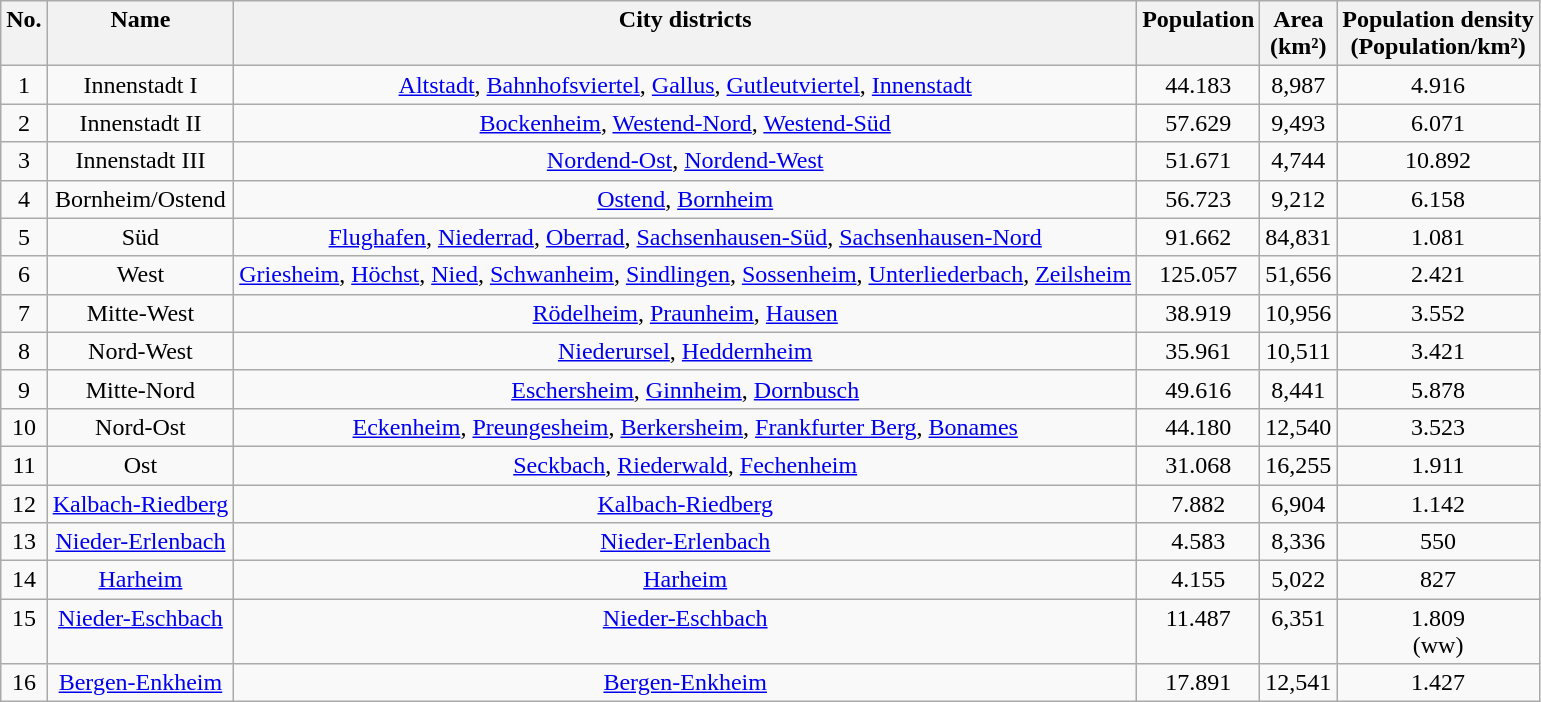<table class="wikitable sortable">
<tr align="center" valign="top">
<th>No.</th>
<th>Name</th>
<th>City districts</th>
<th>Population</th>
<th>Area<br>(km²)</th>
<th>Population density<br>(Population/km²)</th>
</tr>
<tr align="center" valign="top">
<td>1</td>
<td>Innenstadt I</td>
<td><a href='#'>Altstadt</a>, <a href='#'>Bahnhofsviertel</a>, <a href='#'>Gallus</a>, <a href='#'>Gutleutviertel</a>, <a href='#'>Innenstadt</a></td>
<td>44.183</td>
<td>8,987</td>
<td>4.916</td>
</tr>
<tr align="center" valign="top">
<td>2</td>
<td>Innenstadt II</td>
<td><a href='#'>Bockenheim</a>, <a href='#'>Westend-Nord</a>, <a href='#'>Westend-Süd</a></td>
<td>57.629</td>
<td>9,493</td>
<td>6.071</td>
</tr>
<tr align="center" valign="top">
<td>3</td>
<td>Innenstadt III</td>
<td><a href='#'>Nordend-Ost</a>, <a href='#'>Nordend-West</a></td>
<td>51.671</td>
<td>4,744</td>
<td>10.892</td>
</tr>
<tr align="center" valign="top">
<td>4</td>
<td>Bornheim/Ostend</td>
<td><a href='#'>Ostend</a>, <a href='#'>Bornheim</a></td>
<td>56.723</td>
<td>9,212</td>
<td>6.158</td>
</tr>
<tr align="center" valign="top">
<td>5</td>
<td>Süd</td>
<td><a href='#'>Flughafen</a>, <a href='#'>Niederrad</a>, <a href='#'>Oberrad</a>, <a href='#'>Sachsenhausen-Süd</a>, <a href='#'>Sachsenhausen-Nord</a></td>
<td>91.662</td>
<td>84,831</td>
<td>1.081</td>
</tr>
<tr align="center" valign="top">
<td>6</td>
<td>West</td>
<td><a href='#'>Griesheim</a>, <a href='#'>Höchst</a>, <a href='#'>Nied</a>, <a href='#'>Schwanheim</a>, <a href='#'>Sindlingen</a>, <a href='#'>Sossenheim</a>, <a href='#'>Unterliederbach</a>, <a href='#'>Zeilsheim</a></td>
<td>125.057</td>
<td>51,656</td>
<td>2.421</td>
</tr>
<tr align="center" valign="top">
<td>7</td>
<td>Mitte-West</td>
<td><a href='#'>Rödelheim</a>, <a href='#'>Praunheim</a>, <a href='#'>Hausen</a></td>
<td>38.919</td>
<td>10,956</td>
<td>3.552</td>
</tr>
<tr align="center" valign="top">
<td>8</td>
<td>Nord-West</td>
<td><a href='#'>Niederursel</a>, <a href='#'>Heddernheim</a></td>
<td>35.961</td>
<td>10,511</td>
<td>3.421</td>
</tr>
<tr align="center" valign="top">
<td>9</td>
<td>Mitte-Nord</td>
<td><a href='#'>Eschersheim</a>, <a href='#'>Ginnheim</a>, <a href='#'>Dornbusch</a></td>
<td>49.616</td>
<td>8,441</td>
<td>5.878</td>
</tr>
<tr align="center" valign="top">
<td>10</td>
<td>Nord-Ost</td>
<td><a href='#'>Eckenheim</a>, <a href='#'>Preungesheim</a>, <a href='#'>Berkersheim</a>, <a href='#'>Frankfurter Berg</a>, <a href='#'>Bonames</a></td>
<td>44.180</td>
<td>12,540</td>
<td>3.523</td>
</tr>
<tr align="center" valign="top">
<td>11</td>
<td>Ost</td>
<td><a href='#'>Seckbach</a>, <a href='#'>Riederwald</a>, <a href='#'>Fechenheim</a></td>
<td>31.068</td>
<td>16,255</td>
<td>1.911</td>
</tr>
<tr align="center" valign="top">
<td>12</td>
<td><a href='#'>Kalbach-Riedberg</a></td>
<td><a href='#'>Kalbach-Riedberg</a></td>
<td>7.882</td>
<td>6,904</td>
<td>1.142</td>
</tr>
<tr align="center" valign="top">
<td>13</td>
<td><a href='#'>Nieder-Erlenbach</a></td>
<td><a href='#'>Nieder-Erlenbach</a></td>
<td>4.583</td>
<td>8,336</td>
<td>550</td>
</tr>
<tr align="center" valign="top">
<td>14</td>
<td><a href='#'>Harheim</a></td>
<td><a href='#'>Harheim</a></td>
<td>4.155</td>
<td>5,022</td>
<td>827</td>
</tr>
<tr align="center" valign="top">
<td>15</td>
<td><a href='#'>Nieder-Eschbach</a></td>
<td><a href='#'>Nieder-Eschbach</a></td>
<td>11.487</td>
<td>6,351</td>
<td>1.809<br>(ww)</td>
</tr>
<tr align="center" valign="top">
<td>16</td>
<td><a href='#'>Bergen-Enkheim</a></td>
<td><a href='#'>Bergen-Enkheim</a></td>
<td>17.891</td>
<td>12,541</td>
<td>1.427</td>
</tr>
</table>
